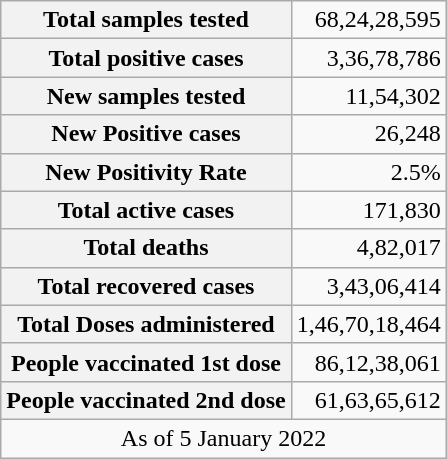<table class="wikitable plainrowheaders" style="float:right; clear:right;">
<tr>
<th>Total samples tested<br></th>
<td style="text-align:right;">68,24,28,595</td>
</tr>
<tr>
<th>Total positive cases</th>
<td style="text-align:right;">3,36,78,786</td>
</tr>
<tr>
<th>New samples tested</th>
<td style="text-align:right;">11,54,302</td>
</tr>
<tr>
<th>New Positive cases</th>
<td style="text-align:right;">26,248</td>
</tr>
<tr>
<th>New Positivity Rate</th>
<td style="text-align:right;">2.5%</td>
</tr>
<tr>
<th>Total active cases</th>
<td style="text-align:right;">171,830</td>
</tr>
<tr>
<th>Total deaths</th>
<td style="text-align:right;">4,82,017</td>
</tr>
<tr>
<th>Total recovered cases</th>
<td style="text-align:right;">3,43,06,414</td>
</tr>
<tr>
<th>Total Doses administered</th>
<td>1,46,70,18,464</td>
</tr>
<tr>
<th>People vaccinated 1st dose</th>
<td style="text-align:right;">86,12,38,061</td>
</tr>
<tr>
<th>People vaccinated 2nd dose</th>
<td style="text-align:right;">61,63,65,612</td>
</tr>
<tr>
<td colspan="2" style="text-align:center;">As of 5 January 2022</td>
</tr>
</table>
